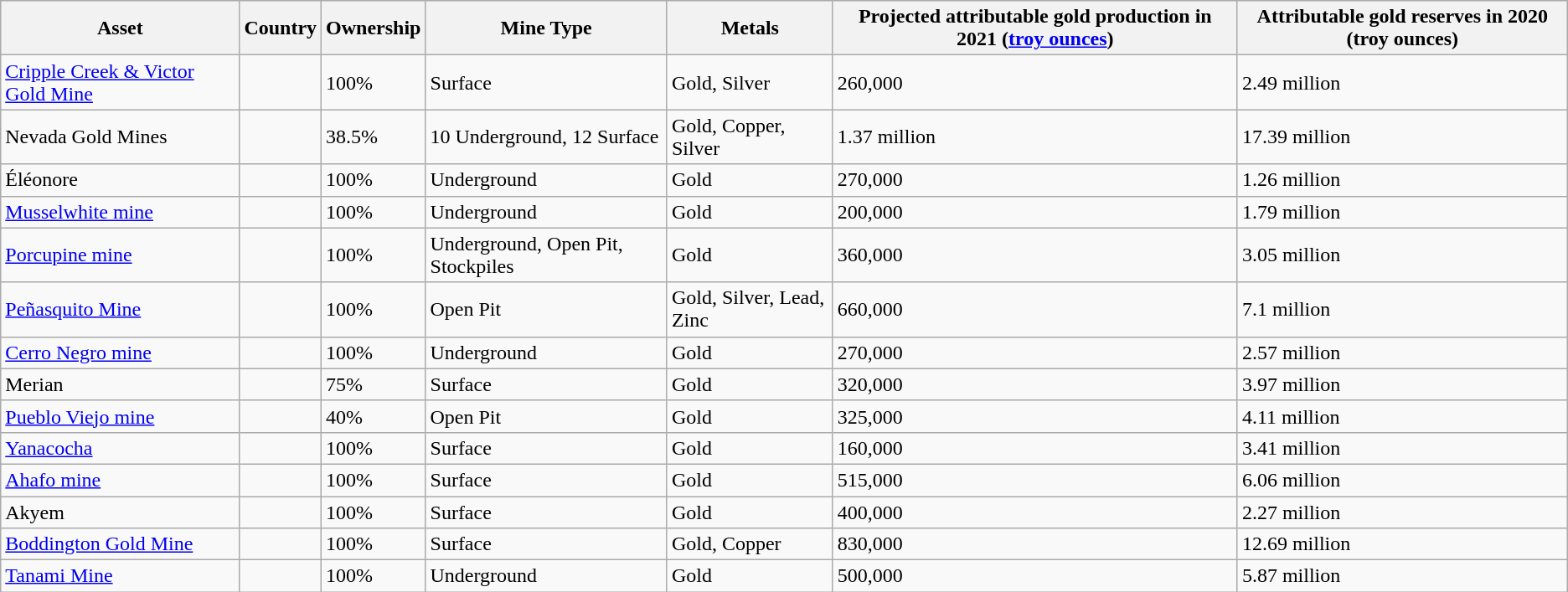<table class="wikitable sortable">
<tr>
<th>Asset</th>
<th>Country</th>
<th>Ownership</th>
<th>Mine Type</th>
<th>Metals</th>
<th>Projected attributable gold production in 2021 (<a href='#'>troy ounces</a>)</th>
<th>Attributable gold reserves in 2020 (troy ounces)</th>
</tr>
<tr>
<td><a href='#'>Cripple Creek & Victor Gold Mine</a></td>
<td></td>
<td>100%</td>
<td>Surface</td>
<td>Gold, Silver</td>
<td>260,000</td>
<td>2.49 million</td>
</tr>
<tr>
<td>Nevada Gold Mines</td>
<td></td>
<td>38.5%</td>
<td>10 Underground, 12 Surface</td>
<td>Gold, Copper, Silver</td>
<td>1.37 million</td>
<td>17.39 million</td>
</tr>
<tr>
<td>Éléonore</td>
<td></td>
<td>100%</td>
<td>Underground</td>
<td>Gold</td>
<td>270,000</td>
<td>1.26 million</td>
</tr>
<tr>
<td><a href='#'>Musselwhite mine</a></td>
<td></td>
<td>100%</td>
<td>Underground</td>
<td>Gold</td>
<td>200,000</td>
<td>1.79 million</td>
</tr>
<tr>
<td><a href='#'>Porcupine mine</a></td>
<td></td>
<td>100%</td>
<td>Underground, Open Pit, Stockpiles</td>
<td>Gold</td>
<td>360,000</td>
<td>3.05 million</td>
</tr>
<tr>
<td><a href='#'>Peñasquito Mine</a></td>
<td></td>
<td>100%</td>
<td>Open Pit</td>
<td>Gold, Silver, Lead, Zinc</td>
<td>660,000</td>
<td>7.1 million</td>
</tr>
<tr>
<td><a href='#'>Cerro Negro mine</a></td>
<td></td>
<td>100%</td>
<td>Underground</td>
<td>Gold</td>
<td>270,000</td>
<td>2.57 million</td>
</tr>
<tr>
<td>Merian</td>
<td></td>
<td>75%</td>
<td>Surface</td>
<td>Gold</td>
<td>320,000</td>
<td>3.97 million</td>
</tr>
<tr>
<td><a href='#'>Pueblo Viejo mine</a></td>
<td></td>
<td>40%</td>
<td>Open Pit</td>
<td>Gold</td>
<td>325,000</td>
<td>4.11 million</td>
</tr>
<tr>
<td><a href='#'>Yanacocha</a></td>
<td></td>
<td>100%</td>
<td>Surface</td>
<td>Gold</td>
<td>160,000</td>
<td>3.41 million</td>
</tr>
<tr>
<td><a href='#'>Ahafo mine</a></td>
<td></td>
<td>100%</td>
<td>Surface</td>
<td>Gold</td>
<td>515,000</td>
<td>6.06 million</td>
</tr>
<tr>
<td>Akyem</td>
<td></td>
<td>100%</td>
<td>Surface</td>
<td>Gold</td>
<td>400,000</td>
<td>2.27 million</td>
</tr>
<tr>
<td><a href='#'>Boddington Gold Mine</a></td>
<td></td>
<td>100%</td>
<td>Surface</td>
<td>Gold, Copper</td>
<td>830,000</td>
<td>12.69 million</td>
</tr>
<tr>
<td><a href='#'>Tanami Mine</a></td>
<td></td>
<td>100%</td>
<td>Underground</td>
<td>Gold</td>
<td>500,000</td>
<td>5.87 million</td>
</tr>
</table>
